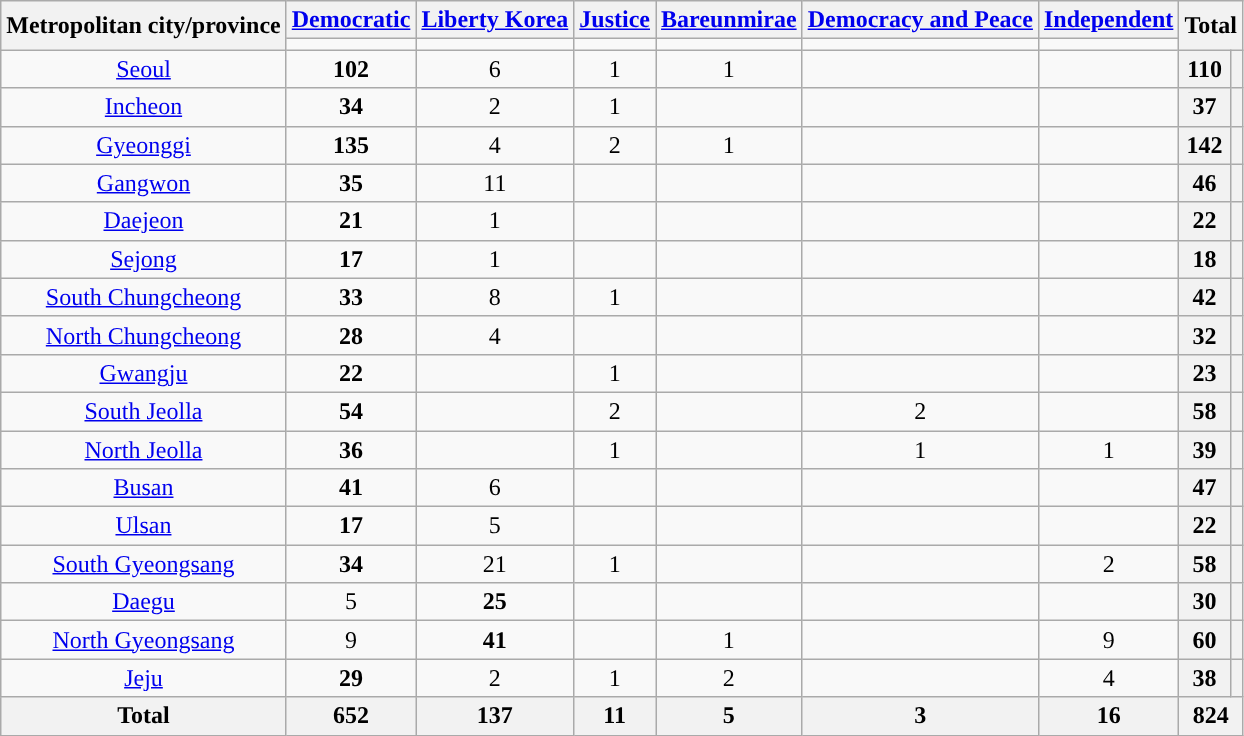<table class="wikitable" style="text-align:center;">
<tr>
<th rowspan="2">Metropolitan city/province</th>
<th><a href='#'>Democratic</a></th>
<th><a href='#'>Liberty Korea</a></th>
<th><a href='#'>Justice</a></th>
<th><a href='#'>Bareunmirae</a></th>
<th><a href='#'>Democracy and Peace</a></th>
<th><a href='#'>Independent</a></th>
<th colspan="2" rowspan="2">Total</th>
</tr>
<tr>
<td style="background:"></td>
<td style="background:"></td>
<td style="background:"></td>
<td style="background:"></td>
<td style="background:"></td>
<td style="background:"></td>
</tr>
<tr>
<td><a href='#'>Seoul</a></td>
<td><strong>102</strong></td>
<td>6</td>
<td>1</td>
<td>1</td>
<td></td>
<td></td>
<th>110</th>
<th style="background:"></th>
</tr>
<tr>
<td><a href='#'>Incheon</a></td>
<td><strong>34</strong></td>
<td>2</td>
<td>1</td>
<td></td>
<td></td>
<td></td>
<th>37</th>
<th style="background:"></th>
</tr>
<tr>
<td><a href='#'>Gyeonggi</a></td>
<td><strong>135</strong></td>
<td>4</td>
<td>2</td>
<td>1</td>
<td></td>
<td></td>
<th>142</th>
<th style="background:"></th>
</tr>
<tr>
<td><a href='#'>Gangwon</a></td>
<td><strong>35</strong></td>
<td>11</td>
<td></td>
<td></td>
<td></td>
<td></td>
<th>46</th>
<th style="background:"></th>
</tr>
<tr>
<td><a href='#'>Daejeon</a></td>
<td><strong>21</strong></td>
<td>1</td>
<td></td>
<td></td>
<td></td>
<td></td>
<th>22</th>
<th style="background:"></th>
</tr>
<tr>
<td><a href='#'>Sejong</a></td>
<td><strong>17</strong></td>
<td>1</td>
<td></td>
<td></td>
<td></td>
<td></td>
<th>18</th>
<th style="background:"></th>
</tr>
<tr>
<td><a href='#'>South Chungcheong</a></td>
<td><strong>33</strong></td>
<td>8</td>
<td>1</td>
<td></td>
<td></td>
<td></td>
<th>42</th>
<th style="background:"></th>
</tr>
<tr>
<td><a href='#'>North Chungcheong</a></td>
<td><strong>28</strong></td>
<td>4</td>
<td></td>
<td></td>
<td></td>
<td></td>
<th>32</th>
<th style="background:"></th>
</tr>
<tr>
<td><a href='#'>Gwangju</a></td>
<td><strong>22</strong></td>
<td></td>
<td>1</td>
<td></td>
<td></td>
<td></td>
<th>23</th>
<th style="background:"></th>
</tr>
<tr>
<td><a href='#'>South Jeolla</a></td>
<td><strong>54</strong></td>
<td></td>
<td>2</td>
<td></td>
<td>2</td>
<td></td>
<th>58</th>
<th style="background:"></th>
</tr>
<tr>
<td><a href='#'>North Jeolla</a></td>
<td><strong>36</strong></td>
<td></td>
<td>1</td>
<td></td>
<td>1</td>
<td>1</td>
<th>39</th>
<th style="background:"></th>
</tr>
<tr>
<td><a href='#'>Busan</a></td>
<td><strong>41</strong></td>
<td>6</td>
<td></td>
<td></td>
<td></td>
<td></td>
<th>47</th>
<th style="background:"></th>
</tr>
<tr>
<td><a href='#'>Ulsan</a></td>
<td><strong>17</strong></td>
<td>5</td>
<td></td>
<td></td>
<td></td>
<td></td>
<th>22</th>
<th style="background:"></th>
</tr>
<tr>
<td><a href='#'>South Gyeongsang</a></td>
<td><strong>34</strong></td>
<td>21</td>
<td>1</td>
<td></td>
<td></td>
<td>2</td>
<th>58</th>
<th style="background:"></th>
</tr>
<tr>
<td><a href='#'>Daegu</a></td>
<td>5</td>
<td><strong>25</strong></td>
<td></td>
<td></td>
<td></td>
<td></td>
<th>30</th>
<th style="background:"></th>
</tr>
<tr>
<td><a href='#'>North Gyeongsang</a></td>
<td>9</td>
<td><strong>41</strong></td>
<td></td>
<td>1</td>
<td></td>
<td>9</td>
<th>60</th>
<th style="background:"></th>
</tr>
<tr>
<td><a href='#'>Jeju</a></td>
<td><strong>29</strong></td>
<td>2</td>
<td>1</td>
<td>2</td>
<td></td>
<td>4</td>
<th>38</th>
<th style="background:"></th>
</tr>
<tr>
<th>Total</th>
<th>652</th>
<th>137</th>
<th>11</th>
<th>5</th>
<th>3</th>
<th>16</th>
<th colspan="2">824</th>
</tr>
</table>
